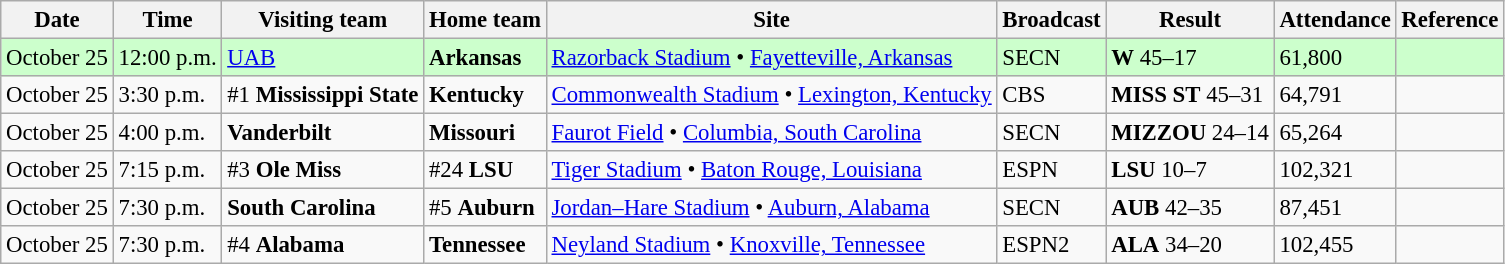<table class="wikitable" style="font-size:95%;">
<tr>
<th>Date</th>
<th>Time</th>
<th>Visiting team</th>
<th>Home team</th>
<th>Site</th>
<th>Broadcast</th>
<th>Result</th>
<th>Attendance</th>
<th class="unsortable">Reference</th>
</tr>
<tr bgcolor=ccffcc>
<td>October 25</td>
<td>12:00 p.m.</td>
<td><a href='#'>UAB</a></td>
<td><strong>Arkansas</strong></td>
<td><a href='#'>Razorback Stadium</a> • <a href='#'>Fayetteville, Arkansas</a></td>
<td>SECN</td>
<td><strong>W</strong> 45–17</td>
<td>61,800</td>
<td></td>
</tr>
<tr bgcolor=>
<td>October 25</td>
<td>3:30 p.m.</td>
<td>#1 <strong>Mississippi State</strong></td>
<td><strong>Kentucky</strong></td>
<td><a href='#'>Commonwealth Stadium</a> • <a href='#'>Lexington, Kentucky</a></td>
<td>CBS</td>
<td><strong>MISS ST</strong> 45–31</td>
<td>64,791</td>
<td></td>
</tr>
<tr bgcolor=>
<td>October 25</td>
<td>4:00 p.m.</td>
<td><strong>Vanderbilt</strong></td>
<td><strong>Missouri</strong></td>
<td><a href='#'>Faurot Field</a> • <a href='#'>Columbia, South Carolina</a></td>
<td>SECN</td>
<td><strong>MIZZOU</strong> 24–14</td>
<td>65,264</td>
<td></td>
</tr>
<tr bgcolor=>
<td>October 25</td>
<td>7:15 p.m.</td>
<td>#3 <strong>Ole Miss</strong></td>
<td>#24 <strong>LSU</strong></td>
<td><a href='#'>Tiger Stadium</a> • <a href='#'>Baton Rouge, Louisiana</a></td>
<td>ESPN</td>
<td><strong>LSU</strong> 10–7</td>
<td>102,321</td>
<td></td>
</tr>
<tr bgcolor=>
<td>October 25</td>
<td>7:30 p.m.</td>
<td><strong>South Carolina</strong></td>
<td>#5 <strong>Auburn</strong></td>
<td><a href='#'>Jordan–Hare Stadium</a> • <a href='#'>Auburn, Alabama</a></td>
<td>SECN</td>
<td><strong>AUB</strong> 42–35</td>
<td>87,451</td>
<td></td>
</tr>
<tr bgcolor=>
<td>October 25</td>
<td>7:30 p.m.</td>
<td>#4 <strong>Alabama</strong></td>
<td><strong>Tennessee</strong></td>
<td><a href='#'>Neyland Stadium</a> • <a href='#'>Knoxville, Tennessee</a></td>
<td>ESPN2</td>
<td><strong>ALA</strong> 34–20</td>
<td>102,455</td>
<td></td>
</tr>
</table>
